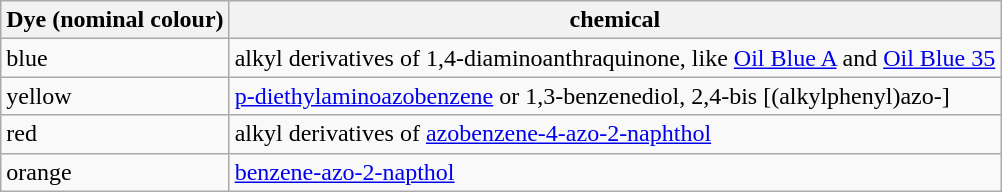<table class="wikitable sortable" | border="1" cellpadding="2" cellspacing="0">
<tr>
<th scope="col">Dye (nominal colour)</th>
<th scope="col">chemical</th>
</tr>
<tr>
<td>blue</td>
<td>alkyl derivatives of 1,4-diaminoanthraquinone, like <a href='#'>Oil Blue A</a> and <a href='#'>Oil Blue 35</a></td>
</tr>
<tr>
<td>yellow</td>
<td><a href='#'>p-diethylaminoazobenzene</a> or 1,3-benzenediol, 2,4-bis [(alkylphenyl)azo-]</td>
</tr>
<tr>
<td>red</td>
<td>alkyl derivatives of <a href='#'>azobenzene-4-azo-2-naphthol</a></td>
</tr>
<tr>
<td>orange</td>
<td><a href='#'>benzene-azo-2-napthol</a></td>
</tr>
</table>
